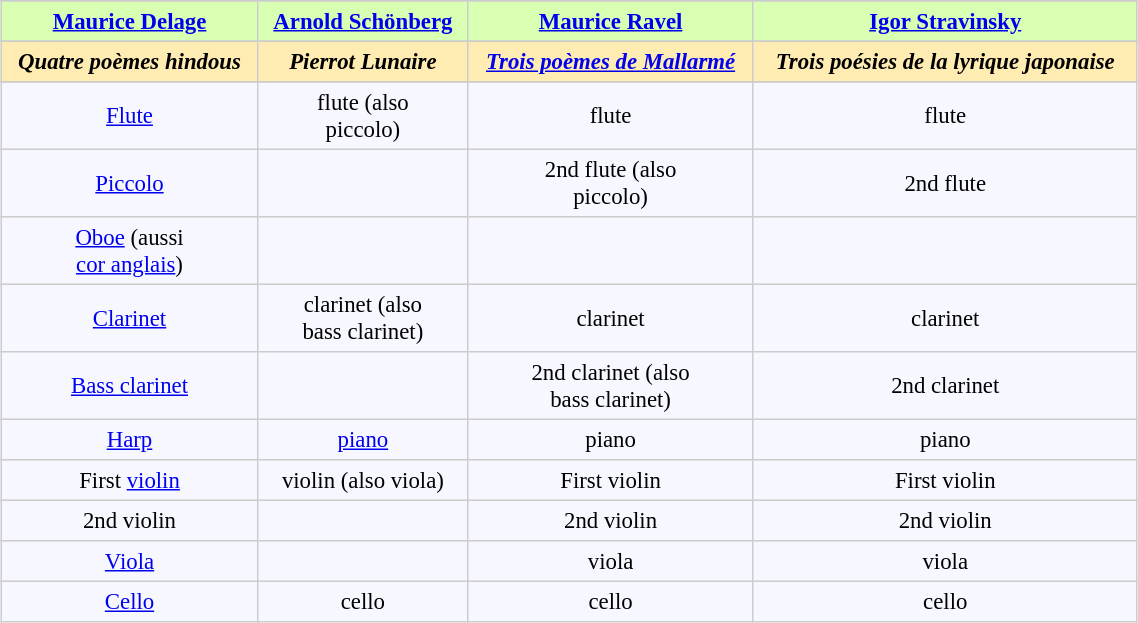<table bgcolor="#f7f8ff" cellpadding="4" cellspacing="0" border="2" width="60%" style="text-align: center; font-size: 95%; border: #cccccc solid 1px; border-collapse: collapse; margin: 1em auto;">
<tr>
</tr>
<tr bgcolor="#D9FFB2">
<th><a href='#'>Maurice Delage</a></th>
<th><a href='#'>Arnold Schönberg</a></th>
<th><a href='#'>Maurice Ravel</a></th>
<th><a href='#'>Igor Stravinsky</a></th>
</tr>
<tr>
</tr>
<tr bgcolor="#FFECB2">
<th scope="col"><em>Quatre poèmes hindous</em></th>
<th scope="col"><em>Pierrot Lunaire</em></th>
<th scope="col"><em><a href='#'>Trois poèmes de Mallarmé</a></em></th>
<th scope="col"><em>Trois poésies de la lyrique japonaise</em></th>
</tr>
<tr>
</tr>
<tr>
<td><a href='#'>Flute</a></td>
<td>flute (also<br>piccolo)</td>
<td>flute</td>
<td>flute</td>
</tr>
<tr>
<td><a href='#'>Piccolo</a></td>
<td></td>
<td>2nd flute (also<br>piccolo)</td>
<td>2nd flute</td>
</tr>
<tr>
<td><a href='#'>Oboe</a> (aussi<br><a href='#'>cor anglais</a>)</td>
<td></td>
<td></td>
<td></td>
</tr>
<tr>
<td><a href='#'>Clarinet</a></td>
<td>clarinet (also <br>bass clarinet)</td>
<td>clarinet</td>
<td>clarinet</td>
</tr>
<tr>
<td><a href='#'>Bass clarinet</a></td>
<td></td>
<td>2nd clarinet (also<br>bass clarinet)</td>
<td>2nd clarinet</td>
</tr>
<tr>
<td><a href='#'>Harp</a></td>
<td><a href='#'>piano</a></td>
<td>piano</td>
<td>piano</td>
</tr>
<tr>
<td>First <a href='#'>violin</a></td>
<td>violin (also viola)</td>
<td>First violin</td>
<td>First violin</td>
</tr>
<tr>
<td>2nd violin</td>
<td></td>
<td>2nd violin</td>
<td>2nd violin</td>
</tr>
<tr>
<td><a href='#'>Viola</a></td>
<td></td>
<td>viola</td>
<td>viola</td>
</tr>
<tr>
<td><a href='#'>Cello</a></td>
<td>cello</td>
<td>cello</td>
<td>cello</td>
</tr>
</table>
